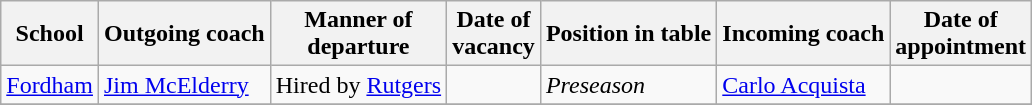<table class="wikitable sortable">
<tr>
<th>School</th>
<th>Outgoing coach</th>
<th>Manner of <br> departure</th>
<th>Date of <br> vacancy</th>
<th>Position in table</th>
<th>Incoming coach</th>
<th>Date of <br> appointment</th>
</tr>
<tr>
<td><a href='#'>Fordham</a></td>
<td> <a href='#'>Jim McElderry</a></td>
<td>Hired by <a href='#'>Rutgers</a></td>
<td></td>
<td><em>Preseason</em></td>
<td> <a href='#'>Carlo Acquista</a></td>
<td></td>
</tr>
<tr>
</tr>
</table>
